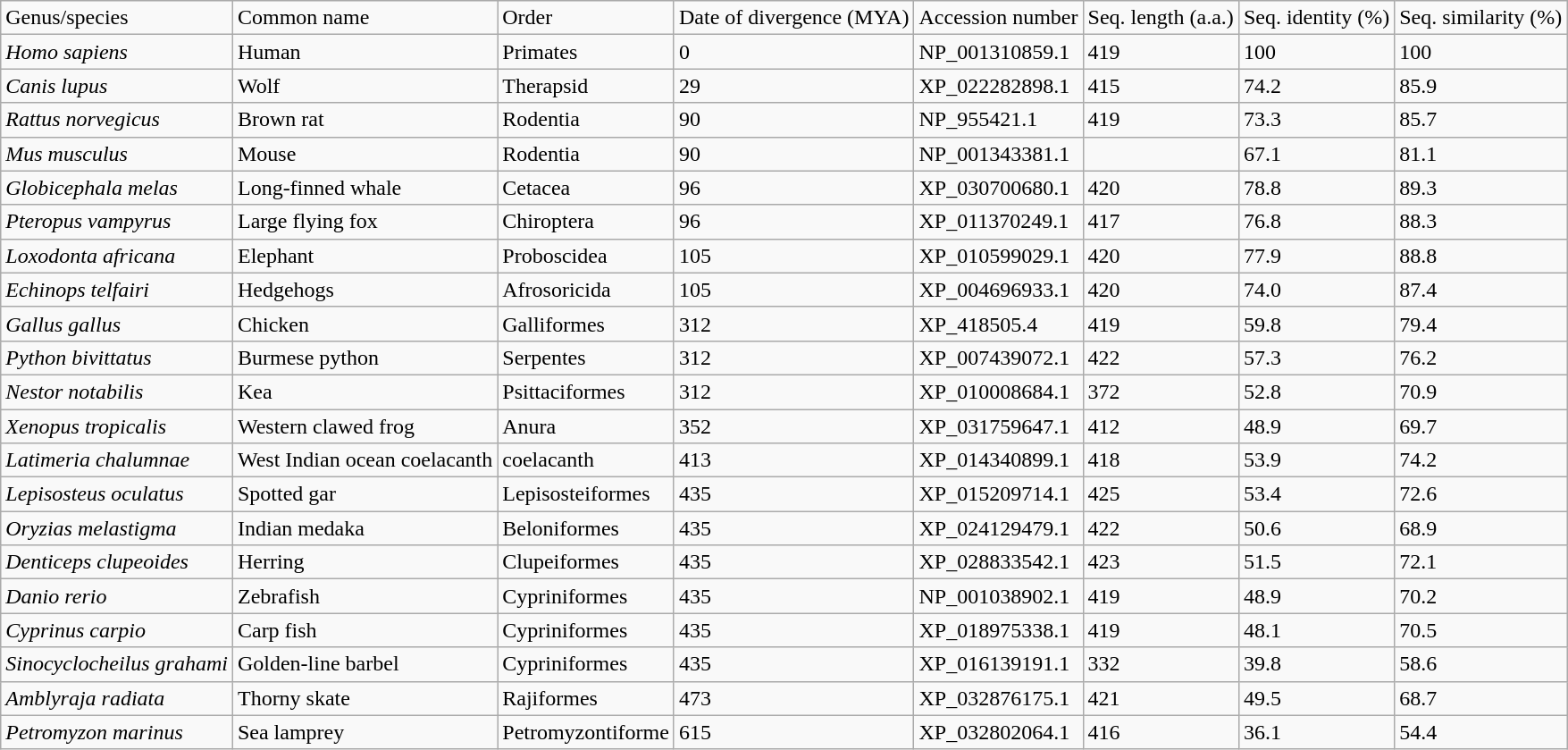<table class="wikitable">
<tr>
<td>Genus/species</td>
<td>Common name</td>
<td>Order</td>
<td>Date of divergence (MYA)</td>
<td>Accession number</td>
<td>Seq. length (a.a.)</td>
<td>Seq. identity (%)</td>
<td>Seq. similarity (%)</td>
</tr>
<tr>
<td><em>Homo sapiens</em></td>
<td>Human</td>
<td>Primates</td>
<td>0</td>
<td>NP_001310859.1</td>
<td>419</td>
<td>100</td>
<td>100</td>
</tr>
<tr>
<td><em>Canis lupus</em></td>
<td>Wolf</td>
<td>Therapsid</td>
<td>29</td>
<td>XP_022282898.1</td>
<td>415</td>
<td>74.2</td>
<td>85.9</td>
</tr>
<tr>
<td><em>Rattus norvegicus</em></td>
<td>Brown rat</td>
<td>Rodentia</td>
<td>90</td>
<td>NP_955421.1</td>
<td>419</td>
<td>73.3</td>
<td>85.7</td>
</tr>
<tr>
<td><em>Mus musculus</em></td>
<td>Mouse</td>
<td>Rodentia</td>
<td>90</td>
<td>NP_001343381.1</td>
<td></td>
<td>67.1</td>
<td>81.1</td>
</tr>
<tr>
<td><em>Globicephala melas</em></td>
<td>Long-finned whale</td>
<td>Cetacea</td>
<td>96</td>
<td>XP_030700680.1</td>
<td>420</td>
<td>78.8</td>
<td>89.3</td>
</tr>
<tr>
<td><em>Pteropus vampyrus</em></td>
<td>Large flying fox</td>
<td>Chiroptera</td>
<td>96</td>
<td>XP_011370249.1</td>
<td>417</td>
<td>76.8</td>
<td>88.3</td>
</tr>
<tr>
<td><em>Loxodonta africana</em></td>
<td>Elephant</td>
<td>Proboscidea</td>
<td>105</td>
<td>XP_010599029.1</td>
<td>420</td>
<td>77.9</td>
<td>88.8</td>
</tr>
<tr>
<td><em>Echinops telfairi</em></td>
<td>Hedgehogs</td>
<td>Afrosoricida</td>
<td>105</td>
<td>XP_004696933.1</td>
<td>420</td>
<td>74.0</td>
<td>87.4</td>
</tr>
<tr>
<td><em>Gallus gallus</em></td>
<td>Chicken</td>
<td>Galliformes</td>
<td>312</td>
<td>XP_418505.4</td>
<td>419</td>
<td>59.8</td>
<td>79.4</td>
</tr>
<tr>
<td><em>Python bivittatus</em></td>
<td>Burmese python</td>
<td>Serpentes</td>
<td>312</td>
<td>XP_007439072.1</td>
<td>422</td>
<td>57.3</td>
<td>76.2</td>
</tr>
<tr>
<td><em>Nestor notabilis</em></td>
<td>Kea</td>
<td>Psittaciformes</td>
<td>312</td>
<td>XP_010008684.1</td>
<td>372</td>
<td>52.8</td>
<td>70.9</td>
</tr>
<tr>
<td><em>Xenopus tropicalis</em></td>
<td>Western clawed frog</td>
<td>Anura</td>
<td>352</td>
<td>XP_031759647.1</td>
<td>412</td>
<td>48.9</td>
<td>69.7</td>
</tr>
<tr>
<td><em>Latimeria chalumnae</em></td>
<td>West Indian ocean  coelacanth</td>
<td>coelacanth</td>
<td>413</td>
<td>XP_014340899.1</td>
<td>418</td>
<td>53.9</td>
<td>74.2</td>
</tr>
<tr>
<td><em>Lepisosteus oculatus</em></td>
<td>Spotted gar</td>
<td>Lepisosteiformes</td>
<td>435</td>
<td>XP_015209714.1</td>
<td>425</td>
<td>53.4</td>
<td>72.6</td>
</tr>
<tr>
<td><em>Oryzias melastigma</em></td>
<td>Indian medaka</td>
<td>Beloniformes</td>
<td>435</td>
<td>XP_024129479.1</td>
<td>422</td>
<td>50.6</td>
<td>68.9</td>
</tr>
<tr>
<td><em>Denticeps clupeoides</em></td>
<td>Herring</td>
<td>Clupeiformes</td>
<td>435</td>
<td>XP_028833542.1</td>
<td>423</td>
<td>51.5</td>
<td>72.1</td>
</tr>
<tr>
<td><em>Danio rerio</em></td>
<td>Zebrafish</td>
<td>Cypriniformes</td>
<td>435</td>
<td>NP_001038902.1</td>
<td>419</td>
<td>48.9</td>
<td>70.2</td>
</tr>
<tr>
<td><em>Cyprinus carpio</em></td>
<td>Carp fish</td>
<td>Cypriniformes</td>
<td>435</td>
<td>XP_018975338.1</td>
<td>419</td>
<td>48.1</td>
<td>70.5</td>
</tr>
<tr>
<td><em>Sinocyclocheilus grahami</em></td>
<td>Golden-line barbel</td>
<td>Cypriniformes</td>
<td>435</td>
<td>XP_016139191.1</td>
<td>332</td>
<td>39.8</td>
<td>58.6</td>
</tr>
<tr>
<td><em>Amblyraja radiata</em></td>
<td>Thorny skate</td>
<td>Rajiformes</td>
<td>473</td>
<td>XP_032876175.1</td>
<td>421</td>
<td>49.5</td>
<td>68.7</td>
</tr>
<tr>
<td><em>Petromyzon marinus</em></td>
<td>Sea lamprey</td>
<td>Petromyzontiforme</td>
<td>615</td>
<td>XP_032802064.1</td>
<td>416</td>
<td>36.1</td>
<td>54.4</td>
</tr>
</table>
